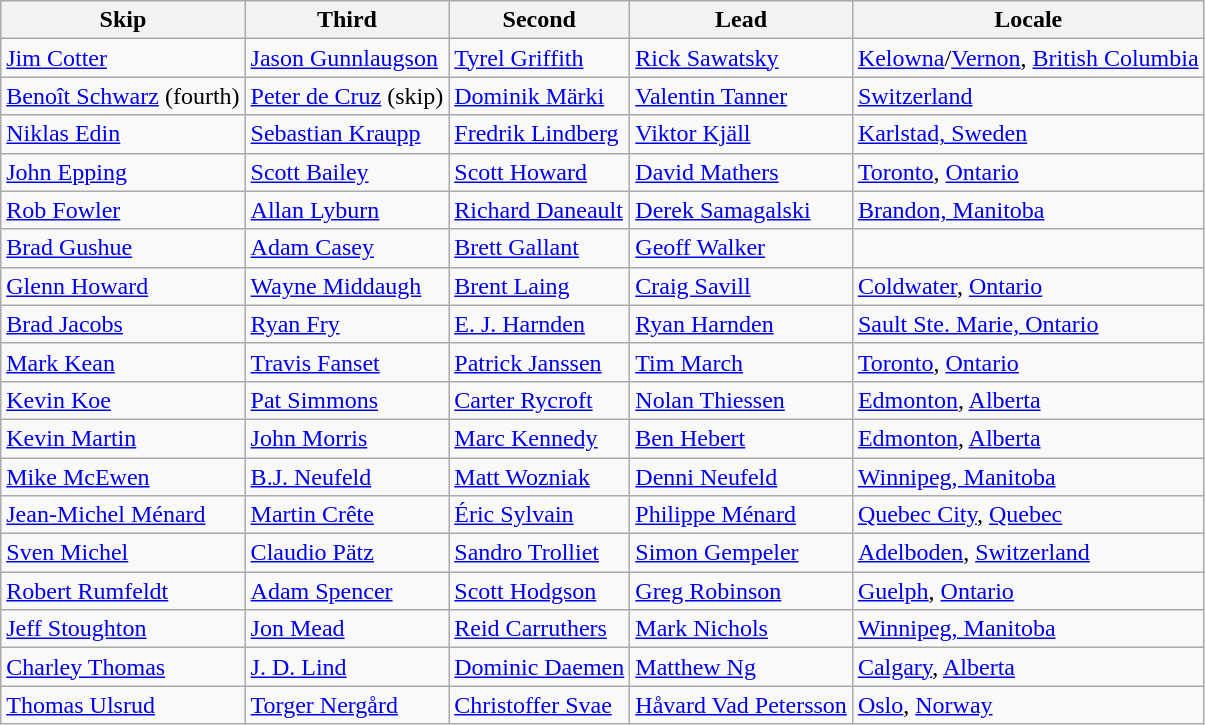<table class=wikitable>
<tr>
<th>Skip</th>
<th>Third</th>
<th>Second</th>
<th>Lead</th>
<th>Locale</th>
</tr>
<tr>
<td><a href='#'>Jim Cotter</a></td>
<td><a href='#'>Jason Gunnlaugson</a></td>
<td><a href='#'>Tyrel Griffith</a></td>
<td><a href='#'>Rick Sawatsky</a></td>
<td> <a href='#'>Kelowna</a>/<a href='#'>Vernon</a>, <a href='#'>British Columbia</a></td>
</tr>
<tr>
<td><a href='#'>Benoît Schwarz</a> (fourth)</td>
<td><a href='#'>Peter de Cruz</a> (skip)</td>
<td><a href='#'>Dominik Märki</a></td>
<td><a href='#'>Valentin Tanner</a></td>
<td> <a href='#'>Switzerland</a></td>
</tr>
<tr>
<td><a href='#'>Niklas Edin</a></td>
<td><a href='#'>Sebastian Kraupp</a></td>
<td><a href='#'>Fredrik Lindberg</a></td>
<td><a href='#'>Viktor Kjäll</a></td>
<td> <a href='#'>Karlstad, Sweden</a></td>
</tr>
<tr>
<td><a href='#'>John Epping</a></td>
<td><a href='#'>Scott Bailey</a></td>
<td><a href='#'>Scott Howard</a></td>
<td><a href='#'>David Mathers</a></td>
<td> <a href='#'>Toronto</a>, <a href='#'>Ontario</a></td>
</tr>
<tr>
<td><a href='#'>Rob Fowler</a></td>
<td><a href='#'>Allan Lyburn</a></td>
<td><a href='#'>Richard Daneault</a></td>
<td><a href='#'>Derek Samagalski</a></td>
<td> <a href='#'>Brandon, Manitoba</a></td>
</tr>
<tr>
<td><a href='#'>Brad Gushue</a></td>
<td><a href='#'>Adam Casey</a></td>
<td><a href='#'>Brett Gallant</a></td>
<td><a href='#'>Geoff Walker</a></td>
<td></td>
</tr>
<tr>
<td><a href='#'>Glenn Howard</a></td>
<td><a href='#'>Wayne Middaugh</a></td>
<td><a href='#'>Brent Laing</a></td>
<td><a href='#'>Craig Savill</a></td>
<td> <a href='#'>Coldwater</a>, <a href='#'>Ontario</a></td>
</tr>
<tr>
<td><a href='#'>Brad Jacobs</a></td>
<td><a href='#'>Ryan Fry</a></td>
<td><a href='#'>E. J. Harnden</a></td>
<td><a href='#'>Ryan Harnden</a></td>
<td> <a href='#'>Sault Ste. Marie, Ontario</a></td>
</tr>
<tr>
<td><a href='#'>Mark Kean</a></td>
<td><a href='#'>Travis Fanset</a></td>
<td><a href='#'>Patrick Janssen</a></td>
<td><a href='#'>Tim March</a></td>
<td> <a href='#'>Toronto</a>, <a href='#'>Ontario</a></td>
</tr>
<tr>
<td><a href='#'>Kevin Koe</a></td>
<td><a href='#'>Pat Simmons</a></td>
<td><a href='#'>Carter Rycroft</a></td>
<td><a href='#'>Nolan Thiessen</a></td>
<td> <a href='#'>Edmonton</a>, <a href='#'>Alberta</a></td>
</tr>
<tr>
<td><a href='#'>Kevin Martin</a></td>
<td><a href='#'>John Morris</a></td>
<td><a href='#'>Marc Kennedy</a></td>
<td><a href='#'>Ben Hebert</a></td>
<td> <a href='#'>Edmonton</a>, <a href='#'>Alberta</a></td>
</tr>
<tr>
<td><a href='#'>Mike McEwen</a></td>
<td><a href='#'>B.J. Neufeld</a></td>
<td><a href='#'>Matt Wozniak</a></td>
<td><a href='#'>Denni Neufeld</a></td>
<td> <a href='#'>Winnipeg, Manitoba</a></td>
</tr>
<tr>
<td><a href='#'>Jean-Michel Ménard</a></td>
<td><a href='#'>Martin Crête</a></td>
<td><a href='#'>Éric Sylvain</a></td>
<td><a href='#'>Philippe Ménard</a></td>
<td> <a href='#'>Quebec City</a>, <a href='#'>Quebec</a></td>
</tr>
<tr>
<td><a href='#'>Sven Michel</a></td>
<td><a href='#'>Claudio Pätz</a></td>
<td><a href='#'>Sandro Trolliet</a></td>
<td><a href='#'>Simon Gempeler</a></td>
<td> <a href='#'>Adelboden</a>, <a href='#'>Switzerland</a></td>
</tr>
<tr>
<td><a href='#'>Robert Rumfeldt</a></td>
<td><a href='#'>Adam Spencer</a></td>
<td><a href='#'>Scott Hodgson</a></td>
<td><a href='#'>Greg Robinson</a></td>
<td> <a href='#'>Guelph</a>, <a href='#'>Ontario</a></td>
</tr>
<tr>
<td><a href='#'>Jeff Stoughton</a></td>
<td><a href='#'>Jon Mead</a></td>
<td><a href='#'>Reid Carruthers</a></td>
<td><a href='#'>Mark Nichols</a></td>
<td> <a href='#'>Winnipeg, Manitoba</a></td>
</tr>
<tr>
<td><a href='#'>Charley Thomas</a></td>
<td><a href='#'>J. D. Lind</a></td>
<td><a href='#'>Dominic Daemen</a></td>
<td><a href='#'>Matthew Ng</a></td>
<td> <a href='#'>Calgary</a>, <a href='#'>Alberta</a></td>
</tr>
<tr>
<td><a href='#'>Thomas Ulsrud</a></td>
<td><a href='#'>Torger Nergård</a></td>
<td><a href='#'>Christoffer Svae</a></td>
<td><a href='#'>Håvard Vad Petersson</a></td>
<td> <a href='#'>Oslo</a>, <a href='#'>Norway</a></td>
</tr>
</table>
